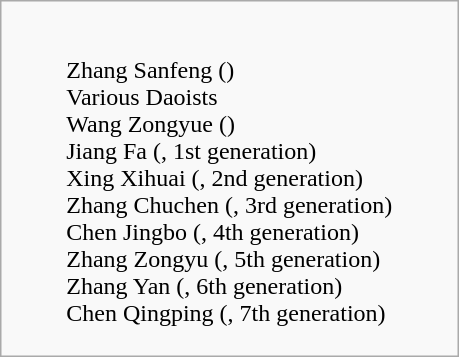<table class="wikitable">
<tr>
<td><blockquote><br>Zhang Sanfeng ()<br>Various Daoists<br>Wang Zongyue ()<br>Jiang Fa (, 1st generation)<br>Xing Xihuai (, 2nd generation)<br>Zhang Chuchen (, 3rd generation)<br>Chen Jingbo (, 4th generation)<br>Zhang Zongyu (, 5th generation)<br>Zhang Yan (, 6th generation)<br>Chen Qingping (, 7th generation)
</blockquote></td>
</tr>
</table>
